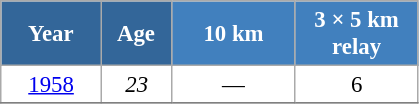<table class="wikitable" style="font-size:95%; text-align:center; border:grey solid 1px; border-collapse:collapse; background:#ffffff;">
<tr>
<th style="background-color:#369; color:white; width:60px;"> Year </th>
<th style="background-color:#369; color:white; width:40px;"> Age </th>
<th style="background-color:#4180be; color:white; width:75px;"> 10 km </th>
<th style="background-color:#4180be; color:white; width:75px;"> 3 × 5 km <br> relay </th>
</tr>
<tr>
<td><a href='#'>1958</a></td>
<td><em>23</em></td>
<td>—</td>
<td>6</td>
</tr>
<tr>
</tr>
</table>
